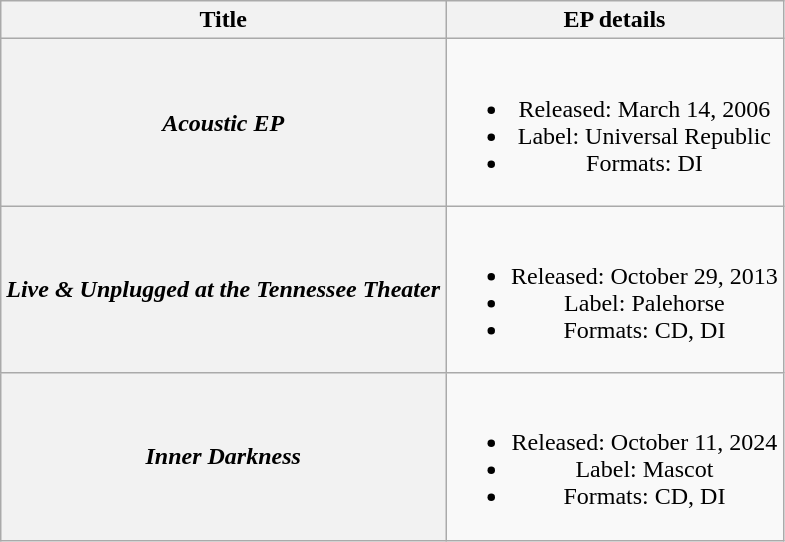<table class="wikitable plainrowheaders">
<tr>
<th>Title</th>
<th>EP details</th>
</tr>
<tr>
<th scope="row"><em>Acoustic EP</em></th>
<td style="text-align:center;"><br><ul><li>Released: March 14, 2006</li><li>Label: Universal Republic</li><li>Formats: DI</li></ul></td>
</tr>
<tr>
<th scope="row"><em>Live & Unplugged at the Tennessee Theater</em></th>
<td style="text-align:center;"><br><ul><li>Released: October 29, 2013</li><li>Label: Palehorse</li><li>Formats: CD, DI</li></ul></td>
</tr>
<tr>
<th scope="row"><em>Inner Darkness</em></th>
<td style="text-align:center;"><br><ul><li>Released: October 11, 2024</li><li>Label: Mascot</li><li>Formats: CD, DI</li></ul></td>
</tr>
</table>
